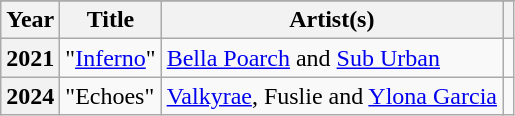<table class="wikitable plainrowheaders">
<tr>
</tr>
<tr>
<th scope="col">Year</th>
<th scope="col">Title</th>
<th scope="col">Artist(s)</th>
<th scope="col" class="unsortable"></th>
</tr>
<tr>
<th scope="row">2021</th>
<td>"<a href='#'>Inferno</a>"</td>
<td><a href='#'>Bella Poarch</a> and <a href='#'>Sub Urban</a></td>
<td align="center"></td>
</tr>
<tr>
<th scope="row">2024</th>
<td>"Echoes"</td>
<td><a href='#'>Valkyrae</a>, Fuslie and <a href='#'>Ylona Garcia</a></td>
<td align="center"></td>
</tr>
</table>
